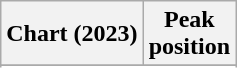<table class="wikitable sortable plainrowheaders">
<tr>
<th>Chart (2023)</th>
<th>Peak<br>position</th>
</tr>
<tr>
</tr>
<tr>
</tr>
</table>
